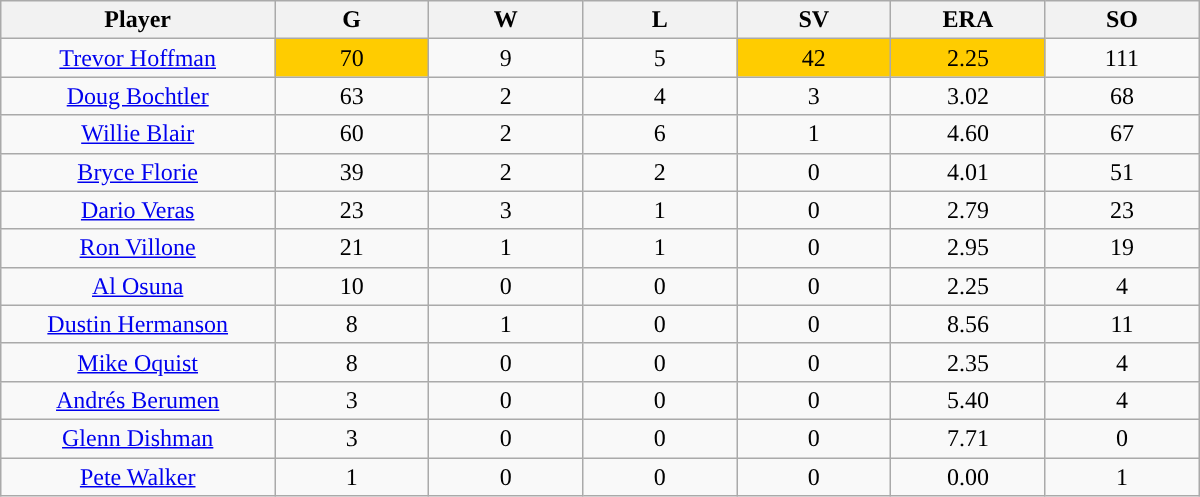<table class="wikitable sortable">
<tr>
<th width="16%">Player</th>
<th width="9%">G</th>
<th width="9%">W</th>
<th width="9%">L</th>
<th width="9%">SV</th>
<th width="9%">ERA</th>
<th width="9%">SO</th>
</tr>
<tr align=center>
<td><a href='#'>Trevor Hoffman</a></td>
<td style="background:#fc0;">70</td>
<td>9</td>
<td>5</td>
<td style="background:#fc0;">42</td>
<td style="background:#fc0;">2.25</td>
<td>111</td>
</tr>
<tr align=center>
<td><a href='#'>Doug Bochtler</a></td>
<td>63</td>
<td>2</td>
<td>4</td>
<td>3</td>
<td>3.02</td>
<td>68</td>
</tr>
<tr align=center>
<td><a href='#'>Willie Blair</a></td>
<td>60</td>
<td>2</td>
<td>6</td>
<td>1</td>
<td>4.60</td>
<td>67</td>
</tr>
<tr align=center>
<td><a href='#'>Bryce Florie</a></td>
<td>39</td>
<td>2</td>
<td>2</td>
<td>0</td>
<td>4.01</td>
<td>51</td>
</tr>
<tr align=center>
<td><a href='#'>Dario Veras</a></td>
<td>23</td>
<td>3</td>
<td>1</td>
<td>0</td>
<td>2.79</td>
<td>23</td>
</tr>
<tr align=center>
<td><a href='#'>Ron Villone</a></td>
<td>21</td>
<td>1</td>
<td>1</td>
<td>0</td>
<td>2.95</td>
<td>19</td>
</tr>
<tr align=center>
<td><a href='#'>Al Osuna</a></td>
<td>10</td>
<td>0</td>
<td>0</td>
<td>0</td>
<td>2.25</td>
<td>4</td>
</tr>
<tr align=center>
<td><a href='#'>Dustin Hermanson</a></td>
<td>8</td>
<td>1</td>
<td>0</td>
<td>0</td>
<td>8.56</td>
<td>11</td>
</tr>
<tr align=center>
<td><a href='#'>Mike Oquist</a></td>
<td>8</td>
<td>0</td>
<td>0</td>
<td>0</td>
<td>2.35</td>
<td>4</td>
</tr>
<tr align=center>
<td><a href='#'>Andrés Berumen</a></td>
<td>3</td>
<td>0</td>
<td>0</td>
<td>0</td>
<td>5.40</td>
<td>4</td>
</tr>
<tr align=center>
<td><a href='#'>Glenn Dishman</a></td>
<td>3</td>
<td>0</td>
<td>0</td>
<td>0</td>
<td>7.71</td>
<td>0</td>
</tr>
<tr align=center>
<td><a href='#'>Pete Walker</a></td>
<td>1</td>
<td>0</td>
<td>0</td>
<td>0</td>
<td>0.00</td>
<td>1</td>
</tr>
</table>
